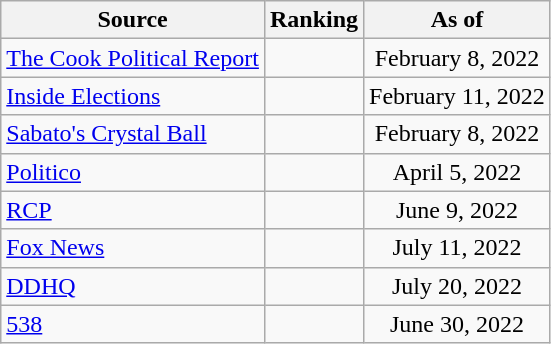<table class="wikitable" style="text-align:center">
<tr>
<th>Source</th>
<th>Ranking</th>
<th>As of</th>
</tr>
<tr>
<td align=left><a href='#'>The Cook Political Report</a></td>
<td></td>
<td>February 8, 2022</td>
</tr>
<tr>
<td align=left><a href='#'>Inside Elections</a></td>
<td></td>
<td>February 11, 2022</td>
</tr>
<tr>
<td align=left><a href='#'>Sabato's Crystal Ball</a></td>
<td></td>
<td>February 8, 2022</td>
</tr>
<tr>
<td align="left"><a href='#'>Politico</a></td>
<td></td>
<td>April 5, 2022</td>
</tr>
<tr>
<td align="left"><a href='#'>RCP</a></td>
<td></td>
<td>June 9, 2022</td>
</tr>
<tr>
<td align=left><a href='#'>Fox News</a></td>
<td></td>
<td>July 11, 2022</td>
</tr>
<tr>
<td align="left"><a href='#'>DDHQ</a></td>
<td></td>
<td>July 20, 2022</td>
</tr>
<tr>
<td align="left"><a href='#'>538</a></td>
<td></td>
<td>June 30, 2022</td>
</tr>
</table>
